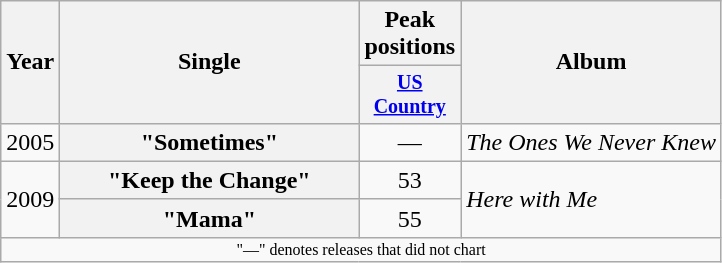<table class="wikitable plainrowheaders" style="text-align:center;">
<tr>
<th rowspan="2">Year</th>
<th rowspan="2" style="width:12em;">Single</th>
<th>Peak positions</th>
<th rowspan="2">Album</th>
</tr>
<tr style="font-size:smaller;">
<th style="width:50px;"><a href='#'>US Country</a><br></th>
</tr>
<tr>
<td>2005</td>
<th scope="row">"Sometimes"</th>
<td>—</td>
<td style="text-align:left;"><em>The Ones We Never Knew</em></td>
</tr>
<tr>
<td rowspan="2">2009</td>
<th scope="row">"Keep the Change"</th>
<td>53</td>
<td style="text-align:left;" rowspan="2"><em>Here with Me</em></td>
</tr>
<tr>
<th scope="row">"Mama"</th>
<td>55</td>
</tr>
<tr>
<td colspan="10" style="font-size:8pt">"—" denotes releases that did not chart</td>
</tr>
</table>
